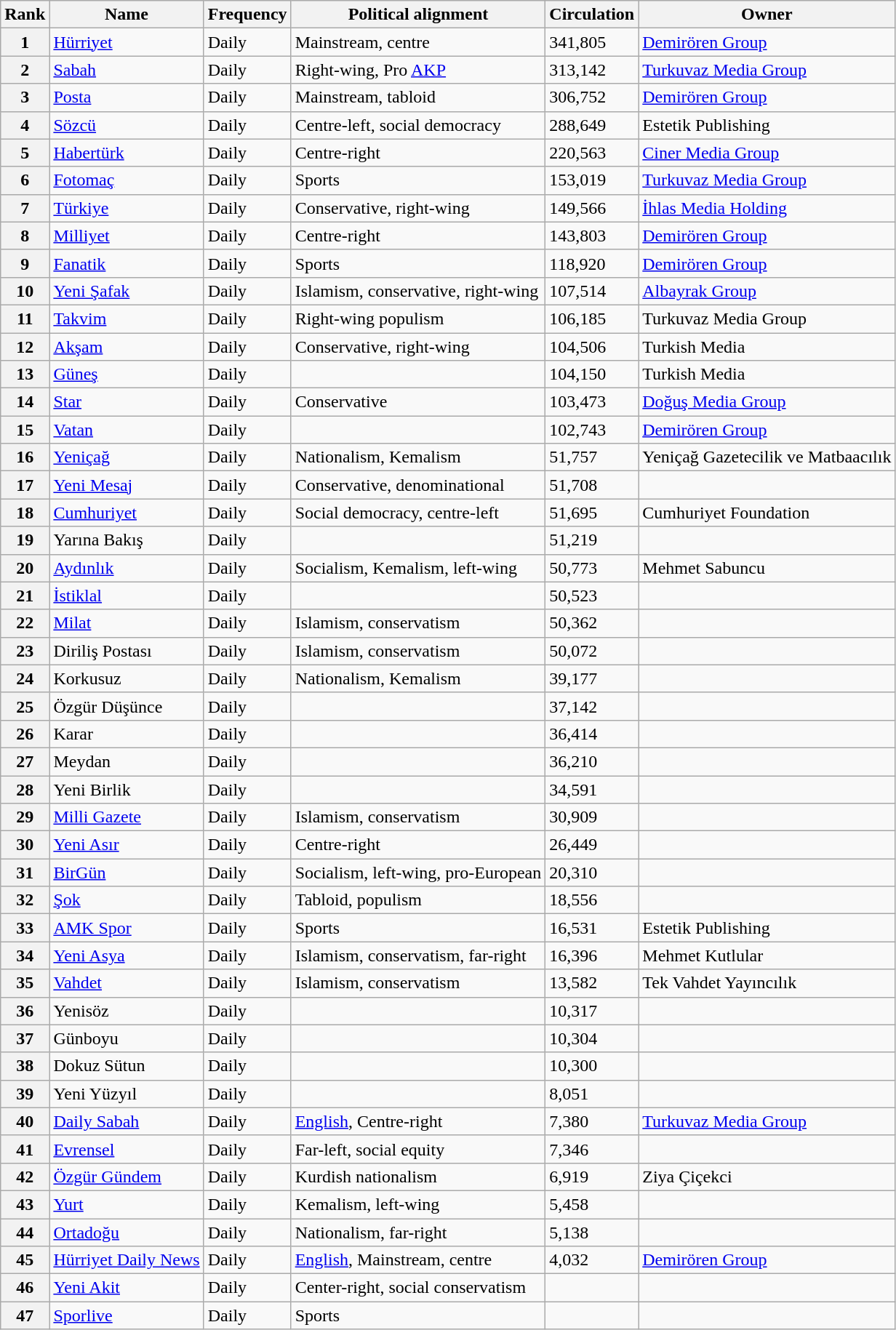<table class="wikitable sortable">
<tr>
<th>Rank</th>
<th>Name</th>
<th>Frequency</th>
<th>Political alignment</th>
<th>Circulation</th>
<th>Owner</th>
</tr>
<tr>
<th>1</th>
<td><a href='#'>Hürriyet</a></td>
<td>Daily</td>
<td>Mainstream, centre </td>
<td>341,805</td>
<td><a href='#'>Demirören Group</a></td>
</tr>
<tr>
<th>2</th>
<td><a href='#'>Sabah</a></td>
<td>Daily</td>
<td>Right-wing, Pro <a href='#'>AKP</a></td>
<td>313,142</td>
<td><a href='#'>Turkuvaz Media Group</a></td>
</tr>
<tr>
<th>3</th>
<td><a href='#'>Posta</a></td>
<td>Daily</td>
<td>Mainstream, tabloid </td>
<td>306,752</td>
<td><a href='#'>Demirören Group</a></td>
</tr>
<tr>
<th>4</th>
<td><a href='#'>Sözcü</a></td>
<td>Daily</td>
<td>Centre-left, social democracy </td>
<td>288,649</td>
<td>Estetik Publishing</td>
</tr>
<tr>
<th>5</th>
<td><a href='#'>Habertürk</a></td>
<td>Daily</td>
<td>Centre-right </td>
<td>220,563</td>
<td><a href='#'>Ciner Media Group</a></td>
</tr>
<tr>
<th>6</th>
<td><a href='#'>Fotomaç</a></td>
<td>Daily</td>
<td>Sports</td>
<td>153,019</td>
<td><a href='#'>Turkuvaz Media Group</a></td>
</tr>
<tr>
<th>7</th>
<td><a href='#'>Türkiye</a></td>
<td>Daily</td>
<td>Conservative, right-wing </td>
<td>149,566</td>
<td><a href='#'>İhlas Media Holding</a></td>
</tr>
<tr>
<th>8</th>
<td><a href='#'>Milliyet</a></td>
<td>Daily</td>
<td>Centre-right</td>
<td>143,803</td>
<td><a href='#'>Demirören Group</a></td>
</tr>
<tr>
<th>9</th>
<td><a href='#'>Fanatik</a></td>
<td>Daily</td>
<td>Sports</td>
<td>118,920</td>
<td><a href='#'>Demirören Group</a></td>
</tr>
<tr>
<th>10</th>
<td><a href='#'>Yeni Şafak</a></td>
<td>Daily</td>
<td>Islamism, conservative, right-wing </td>
<td>107,514</td>
<td><a href='#'>Albayrak Group</a></td>
</tr>
<tr>
<th>11</th>
<td><a href='#'>Takvim</a></td>
<td>Daily</td>
<td>Right-wing populism </td>
<td>106,185</td>
<td>Turkuvaz Media Group</td>
</tr>
<tr>
<th>12</th>
<td><a href='#'>Akşam</a></td>
<td>Daily</td>
<td>Conservative, right-wing </td>
<td>104,506</td>
<td>Turkish Media</td>
</tr>
<tr>
<th>13</th>
<td><a href='#'>Güneş</a></td>
<td>Daily</td>
<td></td>
<td>104,150</td>
<td>Turkish Media</td>
</tr>
<tr>
<th>14</th>
<td><a href='#'>Star</a></td>
<td>Daily</td>
<td>Conservative </td>
<td>103,473</td>
<td><a href='#'>Doğuş Media Group</a></td>
</tr>
<tr>
<th>15</th>
<td><a href='#'>Vatan</a></td>
<td>Daily</td>
<td></td>
<td>102,743</td>
<td><a href='#'>Demirören Group</a></td>
</tr>
<tr>
<th>16</th>
<td><a href='#'>Yeniçağ</a></td>
<td>Daily</td>
<td>Nationalism, Kemalism </td>
<td>51,757</td>
<td>Yeniçağ Gazetecilik ve Matbaacılık</td>
</tr>
<tr>
<th>17</th>
<td><a href='#'>Yeni Mesaj</a></td>
<td>Daily</td>
<td>Conservative, denominational </td>
<td>51,708</td>
<td></td>
</tr>
<tr>
<th>18</th>
<td><a href='#'>Cumhuriyet</a></td>
<td>Daily</td>
<td>Social democracy, centre-left </td>
<td>51,695</td>
<td>Cumhuriyet Foundation</td>
</tr>
<tr>
<th>19</th>
<td>Yarına Bakış</td>
<td>Daily</td>
<td></td>
<td>51,219</td>
<td></td>
</tr>
<tr>
<th>20</th>
<td><a href='#'>Aydınlık</a></td>
<td>Daily</td>
<td>Socialism, Kemalism, left-wing </td>
<td>50,773</td>
<td>Mehmet Sabuncu</td>
</tr>
<tr>
<th>21</th>
<td><a href='#'>İstiklal</a></td>
<td>Daily</td>
<td></td>
<td>50,523</td>
<td></td>
</tr>
<tr>
<th>22</th>
<td><a href='#'>Milat</a></td>
<td>Daily</td>
<td>Islamism, conservatism </td>
<td>50,362</td>
<td></td>
</tr>
<tr>
<th>23</th>
<td>Diriliş Postası</td>
<td>Daily</td>
<td>Islamism, conservatism</td>
<td>50,072</td>
<td></td>
</tr>
<tr>
<th>24</th>
<td>Korkusuz</td>
<td>Daily</td>
<td>Nationalism, Kemalism</td>
<td>39,177</td>
<td></td>
</tr>
<tr>
<th>25</th>
<td>Özgür Düşünce</td>
<td>Daily</td>
<td></td>
<td>37,142</td>
<td></td>
</tr>
<tr>
<th>26</th>
<td>Karar</td>
<td>Daily</td>
<td></td>
<td>36,414</td>
<td></td>
</tr>
<tr>
<th>27</th>
<td>Meydan</td>
<td>Daily</td>
<td></td>
<td>36,210</td>
<td></td>
</tr>
<tr>
<th>28</th>
<td>Yeni Birlik</td>
<td>Daily</td>
<td></td>
<td>34,591</td>
<td></td>
</tr>
<tr>
<th>29</th>
<td><a href='#'>Milli Gazete</a></td>
<td>Daily</td>
<td>Islamism, conservatism</td>
<td>30,909</td>
<td></td>
</tr>
<tr>
<th>30</th>
<td><a href='#'>Yeni Asır</a></td>
<td>Daily</td>
<td>Centre-right </td>
<td>26,449</td>
<td></td>
</tr>
<tr>
<th>31</th>
<td><a href='#'>BirGün</a></td>
<td>Daily</td>
<td>Socialism, left-wing, pro-European </td>
<td>20,310</td>
<td></td>
</tr>
<tr>
<th>32</th>
<td><a href='#'>Şok</a></td>
<td>Daily</td>
<td>Tabloid, populism </td>
<td>18,556</td>
<td></td>
</tr>
<tr>
<th>33</th>
<td><a href='#'>AMK Spor</a></td>
<td>Daily</td>
<td>Sports</td>
<td>16,531</td>
<td>Estetik Publishing</td>
</tr>
<tr>
<th>34</th>
<td><a href='#'>Yeni Asya</a></td>
<td>Daily</td>
<td>Islamism, conservatism, far-right </td>
<td>16,396</td>
<td>Mehmet Kutlular</td>
</tr>
<tr>
<th>35</th>
<td><a href='#'>Vahdet</a></td>
<td>Daily</td>
<td>Islamism, conservatism </td>
<td>13,582</td>
<td>Tek Vahdet Yayıncılık</td>
</tr>
<tr>
<th>36</th>
<td>Yenisöz</td>
<td>Daily</td>
<td></td>
<td>10,317</td>
<td></td>
</tr>
<tr>
<th>37</th>
<td>Günboyu</td>
<td>Daily</td>
<td></td>
<td>10,304</td>
<td></td>
</tr>
<tr>
<th>38</th>
<td>Dokuz Sütun</td>
<td>Daily</td>
<td></td>
<td>10,300</td>
<td></td>
</tr>
<tr>
<th>39</th>
<td>Yeni Yüzyıl</td>
<td>Daily</td>
<td></td>
<td>8,051</td>
<td></td>
</tr>
<tr>
<th>40</th>
<td><a href='#'>Daily Sabah</a></td>
<td>Daily</td>
<td><a href='#'>English</a>, Centre-right </td>
<td>7,380</td>
<td><a href='#'>Turkuvaz Media Group</a></td>
</tr>
<tr>
<th>41</th>
<td><a href='#'>Evrensel</a></td>
<td>Daily</td>
<td>Far-left, social equity</td>
<td>7,346</td>
<td></td>
</tr>
<tr>
<th>42</th>
<td><a href='#'>Özgür Gündem</a></td>
<td>Daily</td>
<td>Kurdish nationalism </td>
<td>6,919</td>
<td>Ziya Çiçekci</td>
</tr>
<tr>
<th>43</th>
<td><a href='#'>Yurt</a></td>
<td>Daily</td>
<td>Kemalism, left-wing </td>
<td>5,458</td>
<td></td>
</tr>
<tr>
<th>44</th>
<td><a href='#'>Ortadoğu</a></td>
<td>Daily</td>
<td>Nationalism, far-right </td>
<td>5,138</td>
<td></td>
</tr>
<tr>
<th>45</th>
<td><a href='#'>Hürriyet Daily News</a></td>
<td>Daily</td>
<td><a href='#'>English</a>, Mainstream, centre </td>
<td>4,032</td>
<td><a href='#'>Demirören Group</a></td>
</tr>
<tr>
<th>46</th>
<td><a href='#'>Yeni Akit</a></td>
<td>Daily</td>
<td>Center-right, social conservatism</td>
<td></td>
<td></td>
</tr>
<tr>
<th>47</th>
<td><a href='#'>Sporlive</a></td>
<td>Daily</td>
<td>Sports</td>
<td></td>
<td></td>
</tr>
</table>
